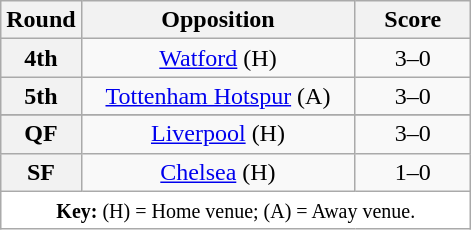<table class="wikitable plainrowheaders" style="text-align:center;margin:0">
<tr>
<th scope="col" style="width:25px">Round</th>
<th scope="col" style="width:175px">Opposition</th>
<th scope="col" style="width:70px">Score</th>
</tr>
<tr>
<th scope=row style="text-align:center">4th</th>
<td><a href='#'>Watford</a> (H)</td>
<td>3–0</td>
</tr>
<tr>
<th scope=row style="text-align:center">5th</th>
<td><a href='#'>Tottenham Hotspur</a> (A)</td>
<td>3–0</td>
</tr>
<tr>
</tr>
<tr>
<th scope=row style="text-align:center">QF</th>
<td><a href='#'>Liverpool</a> (H)</td>
<td>3–0</td>
</tr>
<tr>
<th scope=row style="text-align:center">SF</th>
<td><a href='#'>Chelsea</a> (H)</td>
<td>1–0</td>
</tr>
<tr>
<td colspan="3" style="background:white;"><small><strong>Key:</strong> (H) = Home venue; (A) = Away venue.</small></td>
</tr>
</table>
